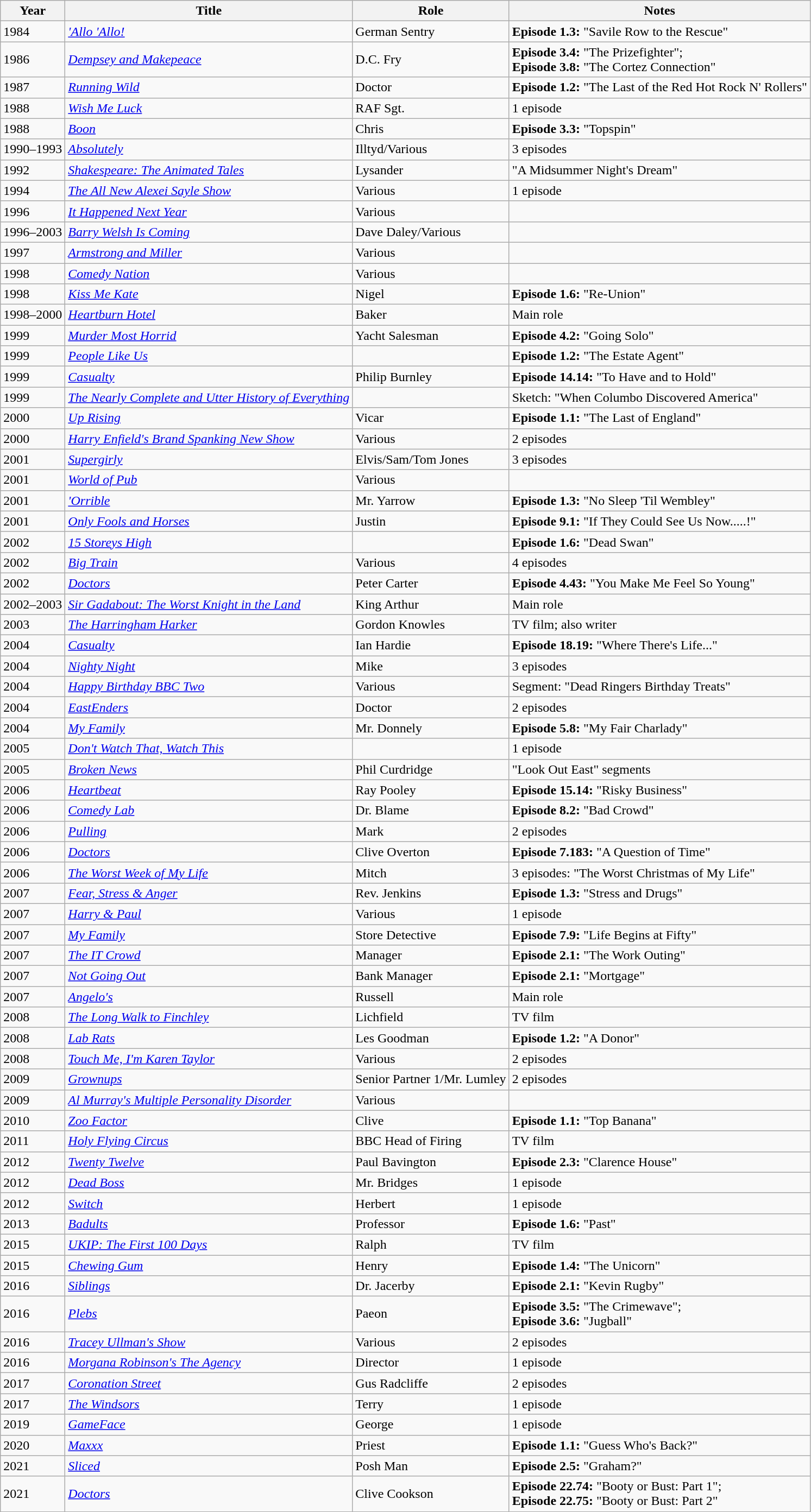<table class="wikitable sortable">
<tr>
<th>Year</th>
<th>Title</th>
<th>Role</th>
<th class="unsortable">Notes</th>
</tr>
<tr>
<td>1984</td>
<td><em><a href='#'>'Allo 'Allo!</a></em></td>
<td>German Sentry</td>
<td><strong>Episode 1.3:</strong> "Savile Row to the Rescue"</td>
</tr>
<tr>
<td>1986</td>
<td><em><a href='#'>Dempsey and Makepeace</a></em></td>
<td>D.C. Fry</td>
<td><strong>Episode 3.4:</strong> "The Prizefighter";<br><strong>Episode 3.8:</strong> "The Cortez Connection"</td>
</tr>
<tr>
<td>1987</td>
<td><em><a href='#'>Running Wild</a></em></td>
<td>Doctor</td>
<td><strong>Episode 1.2:</strong> "The Last of the Red Hot Rock N' Rollers"</td>
</tr>
<tr>
<td>1988</td>
<td><em><a href='#'>Wish Me Luck</a></em></td>
<td>RAF Sgt.</td>
<td>1 episode</td>
</tr>
<tr>
<td>1988</td>
<td><em><a href='#'>Boon</a></em></td>
<td>Chris</td>
<td><strong>Episode 3.3:</strong> "Topspin"</td>
</tr>
<tr>
<td>1990–1993</td>
<td><em><a href='#'>Absolutely</a></em></td>
<td>Illtyd/Various</td>
<td>3 episodes</td>
</tr>
<tr>
<td>1992</td>
<td><em><a href='#'>Shakespeare: The Animated Tales</a></em></td>
<td>Lysander</td>
<td>"A Midsummer Night's Dream"</td>
</tr>
<tr>
<td>1994</td>
<td><em><a href='#'>The All New Alexei Sayle Show</a></em></td>
<td>Various</td>
<td>1 episode</td>
</tr>
<tr>
<td>1996</td>
<td><em><a href='#'>It Happened Next Year</a></em></td>
<td>Various</td>
<td></td>
</tr>
<tr>
<td>1996–2003</td>
<td><em><a href='#'>Barry Welsh Is Coming</a></em></td>
<td>Dave Daley/Various</td>
<td></td>
</tr>
<tr>
<td>1997</td>
<td><em><a href='#'>Armstrong and Miller</a></em></td>
<td>Various</td>
<td></td>
</tr>
<tr>
<td>1998</td>
<td><em><a href='#'>Comedy Nation</a></em></td>
<td>Various</td>
<td></td>
</tr>
<tr>
<td>1998</td>
<td><em><a href='#'>Kiss Me Kate</a></em></td>
<td>Nigel</td>
<td><strong>Episode 1.6:</strong> "Re-Union"</td>
</tr>
<tr>
<td>1998–2000</td>
<td><em><a href='#'>Heartburn Hotel</a></em></td>
<td>Baker</td>
<td>Main role</td>
</tr>
<tr>
<td>1999</td>
<td><em><a href='#'>Murder Most Horrid</a></em></td>
<td>Yacht Salesman</td>
<td><strong>Episode 4.2:</strong> "Going Solo"</td>
</tr>
<tr>
<td>1999</td>
<td><em><a href='#'>People Like Us</a></em></td>
<td></td>
<td><strong>Episode 1.2:</strong> "The Estate Agent"</td>
</tr>
<tr>
<td>1999</td>
<td><em><a href='#'>Casualty</a></em></td>
<td>Philip Burnley</td>
<td><strong>Episode 14.14:</strong> "To Have and to Hold"</td>
</tr>
<tr>
<td>1999</td>
<td><em><a href='#'>The Nearly Complete and Utter History of Everything</a></em></td>
<td></td>
<td>Sketch: "When Columbo Discovered America"</td>
</tr>
<tr>
<td>2000</td>
<td><em><a href='#'>Up Rising</a></em></td>
<td>Vicar</td>
<td><strong>Episode 1.1:</strong> "The Last of England"</td>
</tr>
<tr>
<td>2000</td>
<td><em><a href='#'>Harry Enfield's Brand Spanking New Show</a></em></td>
<td>Various</td>
<td>2 episodes</td>
</tr>
<tr>
<td>2001</td>
<td><em><a href='#'>Supergirly</a></em></td>
<td>Elvis/Sam/Tom Jones</td>
<td>3 episodes</td>
</tr>
<tr>
<td>2001</td>
<td><em><a href='#'>World of Pub</a></em></td>
<td>Various</td>
<td></td>
</tr>
<tr>
<td>2001</td>
<td><em><a href='#'>'Orrible</a></em></td>
<td>Mr. Yarrow</td>
<td><strong>Episode 1.3:</strong> "No Sleep 'Til Wembley"</td>
</tr>
<tr>
<td>2001</td>
<td><em><a href='#'>Only Fools and Horses</a></em></td>
<td>Justin</td>
<td><strong>Episode 9.1:</strong> "If They Could See Us Now.....!"</td>
</tr>
<tr>
<td>2002</td>
<td><em><a href='#'>15 Storeys High</a></em></td>
<td></td>
<td><strong>Episode 1.6:</strong> "Dead Swan"</td>
</tr>
<tr>
<td>2002</td>
<td><em><a href='#'>Big Train</a></em></td>
<td>Various</td>
<td>4 episodes</td>
</tr>
<tr>
<td>2002</td>
<td><em><a href='#'>Doctors</a></em></td>
<td>Peter Carter</td>
<td><strong>Episode 4.43:</strong> "You Make Me Feel So Young"</td>
</tr>
<tr>
<td>2002–2003</td>
<td><em><a href='#'>Sir Gadabout: The Worst Knight in the Land</a></em></td>
<td>King Arthur</td>
<td>Main role</td>
</tr>
<tr>
<td>2003</td>
<td><em><a href='#'>The Harringham Harker</a></em></td>
<td>Gordon Knowles</td>
<td>TV film; also writer</td>
</tr>
<tr>
<td>2004</td>
<td><em><a href='#'>Casualty</a></em></td>
<td>Ian Hardie</td>
<td><strong>Episode 18.19:</strong> "Where There's Life..."</td>
</tr>
<tr>
<td>2004</td>
<td><em><a href='#'>Nighty Night</a></em></td>
<td>Mike</td>
<td>3 episodes</td>
</tr>
<tr>
<td>2004</td>
<td><em><a href='#'>Happy Birthday BBC Two</a></em></td>
<td>Various</td>
<td>Segment: "Dead Ringers Birthday Treats"</td>
</tr>
<tr>
<td>2004</td>
<td><em><a href='#'>EastEnders</a></em></td>
<td>Doctor</td>
<td>2 episodes</td>
</tr>
<tr>
<td>2004</td>
<td><em><a href='#'>My Family</a></em></td>
<td>Mr. Donnely</td>
<td><strong>Episode 5.8:</strong> "My Fair Charlady"</td>
</tr>
<tr>
<td>2005</td>
<td><em><a href='#'>Don't Watch That, Watch This</a></em></td>
<td></td>
<td>1 episode</td>
</tr>
<tr>
<td>2005</td>
<td><em><a href='#'>Broken News</a></em></td>
<td>Phil Curdridge</td>
<td>"Look Out East" segments</td>
</tr>
<tr>
<td>2006</td>
<td><em><a href='#'>Heartbeat</a></em></td>
<td>Ray Pooley</td>
<td><strong>Episode 15.14:</strong> "Risky Business"</td>
</tr>
<tr>
<td>2006</td>
<td><em><a href='#'>Comedy Lab</a></em></td>
<td>Dr. Blame</td>
<td><strong>Episode 8.2:</strong> "Bad Crowd"</td>
</tr>
<tr>
<td>2006</td>
<td><em><a href='#'>Pulling</a></em></td>
<td>Mark</td>
<td>2 episodes</td>
</tr>
<tr>
<td>2006</td>
<td><em><a href='#'>Doctors</a></em></td>
<td>Clive Overton</td>
<td><strong>Episode 7.183:</strong> "A Question of Time"</td>
</tr>
<tr>
<td>2006</td>
<td><em><a href='#'>The Worst Week of My Life</a></em></td>
<td>Mitch</td>
<td>3 episodes: "The Worst Christmas of My Life"</td>
</tr>
<tr>
<td>2007</td>
<td><em><a href='#'>Fear, Stress & Anger</a></em></td>
<td>Rev. Jenkins</td>
<td><strong>Episode 1.3:</strong> "Stress and Drugs"</td>
</tr>
<tr>
<td>2007</td>
<td><em><a href='#'>Harry & Paul</a></em></td>
<td>Various</td>
<td>1 episode</td>
</tr>
<tr>
<td>2007</td>
<td><em><a href='#'>My Family</a></em></td>
<td>Store Detective</td>
<td><strong>Episode 7.9:</strong> "Life Begins at Fifty"</td>
</tr>
<tr>
<td>2007</td>
<td><em><a href='#'>The IT Crowd</a></em></td>
<td>Manager</td>
<td><strong>Episode 2.1:</strong> "The Work Outing"</td>
</tr>
<tr>
<td>2007</td>
<td><em><a href='#'>Not Going Out</a></em></td>
<td>Bank Manager</td>
<td><strong>Episode 2.1:</strong> "Mortgage"</td>
</tr>
<tr>
<td>2007</td>
<td><em><a href='#'>Angelo's</a></em></td>
<td>Russell</td>
<td>Main role</td>
</tr>
<tr>
<td>2008</td>
<td><em><a href='#'>The Long Walk to Finchley</a></em></td>
<td>Lichfield</td>
<td>TV film</td>
</tr>
<tr>
<td>2008</td>
<td><em><a href='#'>Lab Rats</a></em></td>
<td>Les Goodman</td>
<td><strong>Episode 1.2:</strong> "A Donor"</td>
</tr>
<tr>
<td>2008</td>
<td><em><a href='#'>Touch Me, I'm Karen Taylor</a></em></td>
<td>Various</td>
<td>2 episodes</td>
</tr>
<tr>
<td>2009</td>
<td><em><a href='#'>Grownups</a></em></td>
<td>Senior Partner 1/Mr. Lumley</td>
<td>2 episodes</td>
</tr>
<tr>
<td>2009</td>
<td><em><a href='#'>Al Murray's Multiple Personality Disorder</a></em></td>
<td>Various</td>
<td></td>
</tr>
<tr>
<td>2010</td>
<td><em><a href='#'>Zoo Factor</a></em></td>
<td>Clive</td>
<td><strong>Episode 1.1:</strong> "Top Banana"</td>
</tr>
<tr>
<td>2011</td>
<td><em><a href='#'>Holy Flying Circus</a></em></td>
<td>BBC Head of Firing</td>
<td>TV film</td>
</tr>
<tr>
<td>2012</td>
<td><em><a href='#'>Twenty Twelve</a></em></td>
<td>Paul Bavington</td>
<td><strong>Episode 2.3:</strong> "Clarence House"</td>
</tr>
<tr>
<td>2012</td>
<td><em><a href='#'>Dead Boss</a></em></td>
<td>Mr. Bridges</td>
<td>1 episode</td>
</tr>
<tr>
<td>2012</td>
<td><em><a href='#'>Switch</a></em></td>
<td>Herbert</td>
<td>1 episode</td>
</tr>
<tr>
<td>2013</td>
<td><em><a href='#'>Badults</a></em></td>
<td>Professor</td>
<td><strong>Episode 1.6:</strong> "Past"</td>
</tr>
<tr>
<td>2015</td>
<td><em><a href='#'>UKIP: The First 100 Days</a></em></td>
<td>Ralph</td>
<td>TV film</td>
</tr>
<tr>
<td>2015</td>
<td><em><a href='#'>Chewing Gum</a></em></td>
<td>Henry</td>
<td><strong>Episode 1.4:</strong> "The Unicorn"</td>
</tr>
<tr>
<td>2016</td>
<td><em><a href='#'>Siblings</a></em></td>
<td>Dr. Jacerby</td>
<td><strong>Episode 2.1:</strong> "Kevin Rugby"</td>
</tr>
<tr>
<td>2016</td>
<td><em><a href='#'>Plebs</a></em></td>
<td>Paeon</td>
<td><strong>Episode 3.5:</strong> "The Crimewave";<br><strong>Episode 3.6:</strong> "Jugball"</td>
</tr>
<tr>
<td>2016</td>
<td><em><a href='#'>Tracey Ullman's Show</a></em></td>
<td>Various</td>
<td>2 episodes</td>
</tr>
<tr>
<td>2016</td>
<td><em><a href='#'>Morgana Robinson's The Agency</a></em></td>
<td>Director</td>
<td>1 episode</td>
</tr>
<tr>
<td>2017</td>
<td><em><a href='#'>Coronation Street</a></em></td>
<td>Gus Radcliffe</td>
<td>2 episodes</td>
</tr>
<tr>
<td>2017</td>
<td><em><a href='#'>The Windsors</a></em></td>
<td>Terry</td>
<td>1 episode</td>
</tr>
<tr>
<td>2019</td>
<td><em><a href='#'>GameFace</a></em></td>
<td>George</td>
<td>1 episode</td>
</tr>
<tr>
<td>2020</td>
<td><em><a href='#'>Maxxx</a></em></td>
<td>Priest</td>
<td><strong>Episode 1.1:</strong> "Guess Who's Back?"</td>
</tr>
<tr>
<td>2021</td>
<td><em><a href='#'>Sliced</a></em></td>
<td>Posh Man</td>
<td><strong>Episode 2.5:</strong> "Graham?"</td>
</tr>
<tr>
<td>2021</td>
<td><em><a href='#'>Doctors</a></em></td>
<td>Clive Cookson</td>
<td><strong>Episode 22.74:</strong> "Booty or Bust: Part 1";<br><strong>Episode 22.75:</strong> "Booty or Bust: Part 2"</td>
</tr>
</table>
